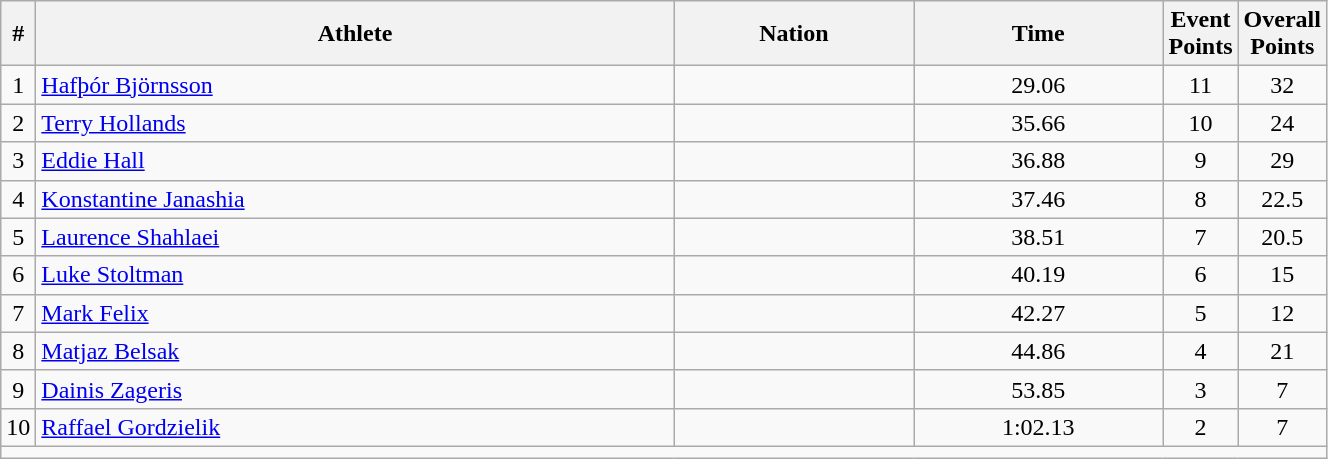<table class="wikitable sortable" style="text-align:center;width: 70%;">
<tr>
<th scope="col" style="width: 10px;">#</th>
<th scope="col">Athlete</th>
<th scope="col">Nation</th>
<th scope="col">Time</th>
<th scope="col" style="width: 10px;">Event Points</th>
<th scope="col" style="width: 10px;">Overall Points</th>
</tr>
<tr>
<td>1</td>
<td align=left><a href='#'>Hafþór Björnsson</a></td>
<td align=left></td>
<td>29.06</td>
<td>11</td>
<td>32</td>
</tr>
<tr>
<td>2</td>
<td align=left><a href='#'>Terry Hollands</a></td>
<td align=left></td>
<td>35.66</td>
<td>10</td>
<td>24</td>
</tr>
<tr>
<td>3</td>
<td align=left><a href='#'>Eddie Hall</a></td>
<td align=left></td>
<td>36.88</td>
<td>9</td>
<td>29</td>
</tr>
<tr>
<td>4</td>
<td align=left><a href='#'>Konstantine Janashia</a></td>
<td align=left></td>
<td>37.46</td>
<td>8</td>
<td>22.5</td>
</tr>
<tr>
<td>5</td>
<td align=left><a href='#'>Laurence Shahlaei</a></td>
<td align=left></td>
<td>38.51</td>
<td>7</td>
<td>20.5</td>
</tr>
<tr>
<td>6</td>
<td align=left><a href='#'>Luke Stoltman</a></td>
<td align=left></td>
<td>40.19</td>
<td>6</td>
<td>15</td>
</tr>
<tr>
<td>7</td>
<td align=left><a href='#'>Mark Felix</a></td>
<td align=left></td>
<td>42.27</td>
<td>5</td>
<td>12</td>
</tr>
<tr>
<td>8</td>
<td align=left><a href='#'>Matjaz Belsak</a></td>
<td align=left></td>
<td>44.86</td>
<td>4</td>
<td>21</td>
</tr>
<tr>
<td>9</td>
<td align=left><a href='#'>Dainis Zageris</a></td>
<td align=left></td>
<td>53.85</td>
<td>3</td>
<td>7</td>
</tr>
<tr>
<td>10</td>
<td align=left><a href='#'>Raffael Gordzielik</a></td>
<td align=left></td>
<td>1:02.13</td>
<td>2</td>
<td>7</td>
</tr>
<tr class="sortbottom">
<td colspan="6"></td>
</tr>
</table>
